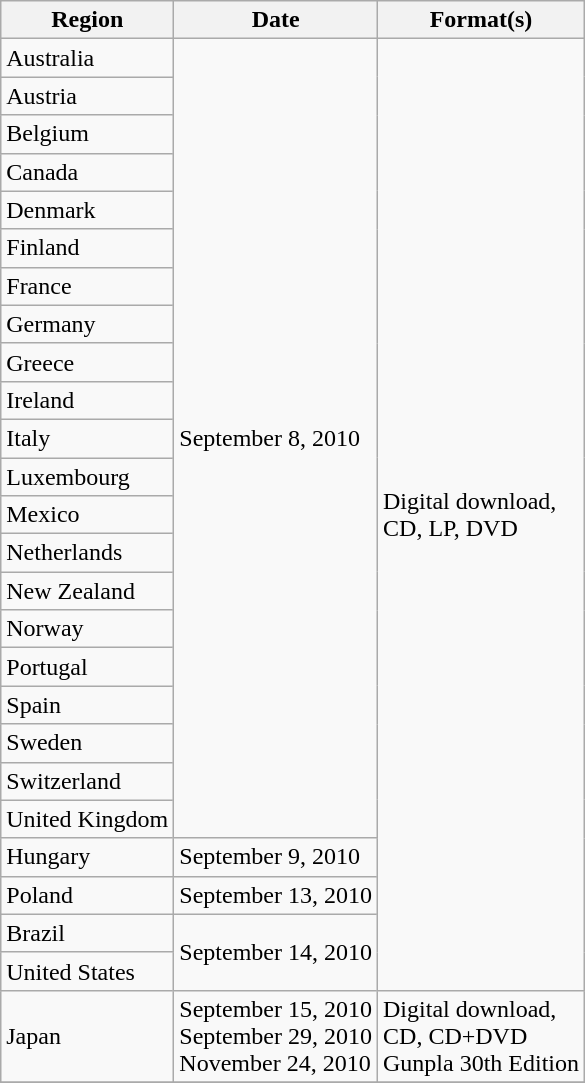<table class="wikitable">
<tr>
<th>Region</th>
<th>Date</th>
<th>Format(s)</th>
</tr>
<tr>
<td>Australia</td>
<td rowspan="21">September 8, 2010</td>
<td rowspan="25">Digital download,<br>CD, LP, DVD</td>
</tr>
<tr>
<td>Austria</td>
</tr>
<tr>
<td>Belgium</td>
</tr>
<tr>
<td>Canada</td>
</tr>
<tr>
<td>Denmark</td>
</tr>
<tr>
<td>Finland</td>
</tr>
<tr>
<td>France</td>
</tr>
<tr>
<td>Germany</td>
</tr>
<tr>
<td>Greece</td>
</tr>
<tr>
<td>Ireland</td>
</tr>
<tr>
<td>Italy</td>
</tr>
<tr>
<td>Luxembourg</td>
</tr>
<tr>
<td>Mexico</td>
</tr>
<tr>
<td>Netherlands</td>
</tr>
<tr>
<td>New Zealand</td>
</tr>
<tr>
<td>Norway</td>
</tr>
<tr>
<td>Portugal</td>
</tr>
<tr>
<td>Spain</td>
</tr>
<tr>
<td>Sweden</td>
</tr>
<tr>
<td>Switzerland</td>
</tr>
<tr>
<td>United Kingdom</td>
</tr>
<tr>
<td>Hungary</td>
<td>September 9, 2010</td>
</tr>
<tr>
<td>Poland</td>
<td>September 13, 2010</td>
</tr>
<tr>
<td>Brazil</td>
<td rowspan="2">September 14, 2010</td>
</tr>
<tr>
<td>United States</td>
</tr>
<tr>
<td>Japan</td>
<td>September 15, 2010<br>September 29, 2010<br>November 24, 2010</td>
<td>Digital download,<br>CD, CD+DVD<br>Gunpla 30th Edition</td>
</tr>
<tr>
</tr>
</table>
